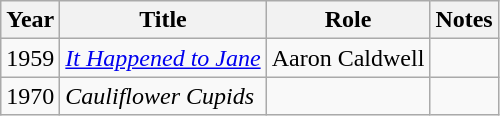<table class="wikitable">
<tr>
<th>Year</th>
<th>Title</th>
<th>Role</th>
<th>Notes</th>
</tr>
<tr>
<td>1959</td>
<td><em><a href='#'>It Happened to Jane</a></em></td>
<td>Aaron Caldwell</td>
<td></td>
</tr>
<tr>
<td>1970</td>
<td><em>Cauliflower Cupids</em></td>
<td></td>
<td></td>
</tr>
</table>
